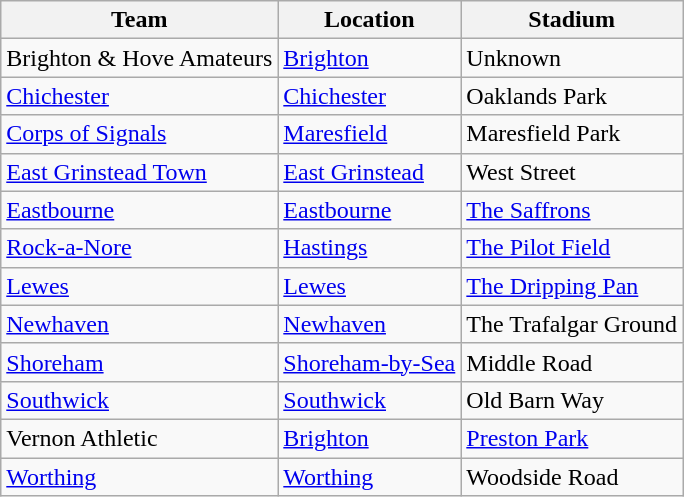<table class="wikitable sortable">
<tr>
<th>Team</th>
<th>Location</th>
<th>Stadium</th>
</tr>
<tr>
<td>Brighton & Hove Amateurs</td>
<td><a href='#'>Brighton</a></td>
<td>Unknown</td>
</tr>
<tr>
<td><a href='#'>Chichester</a></td>
<td><a href='#'>Chichester</a></td>
<td>Oaklands Park</td>
</tr>
<tr>
<td><a href='#'>Corps of Signals</a></td>
<td><a href='#'>Maresfield</a></td>
<td>Maresfield Park</td>
</tr>
<tr>
<td><a href='#'>East Grinstead Town</a></td>
<td><a href='#'>East Grinstead</a></td>
<td>West Street</td>
</tr>
<tr>
<td><a href='#'>Eastbourne</a></td>
<td><a href='#'>Eastbourne</a></td>
<td><a href='#'>The Saffrons</a></td>
</tr>
<tr>
<td><a href='#'>Rock-a-Nore</a></td>
<td><a href='#'>Hastings</a></td>
<td><a href='#'>The Pilot Field</a></td>
</tr>
<tr>
<td><a href='#'>Lewes</a></td>
<td><a href='#'>Lewes</a></td>
<td><a href='#'>The Dripping Pan</a></td>
</tr>
<tr>
<td><a href='#'>Newhaven</a></td>
<td><a href='#'>Newhaven</a></td>
<td>The Trafalgar Ground</td>
</tr>
<tr>
<td><a href='#'>Shoreham</a></td>
<td><a href='#'>Shoreham-by-Sea</a></td>
<td>Middle Road</td>
</tr>
<tr>
<td><a href='#'>Southwick</a></td>
<td><a href='#'>Southwick</a></td>
<td>Old Barn Way</td>
</tr>
<tr>
<td>Vernon Athletic</td>
<td><a href='#'>Brighton</a></td>
<td><a href='#'>Preston Park</a></td>
</tr>
<tr>
<td><a href='#'>Worthing</a></td>
<td><a href='#'>Worthing</a></td>
<td>Woodside Road</td>
</tr>
</table>
